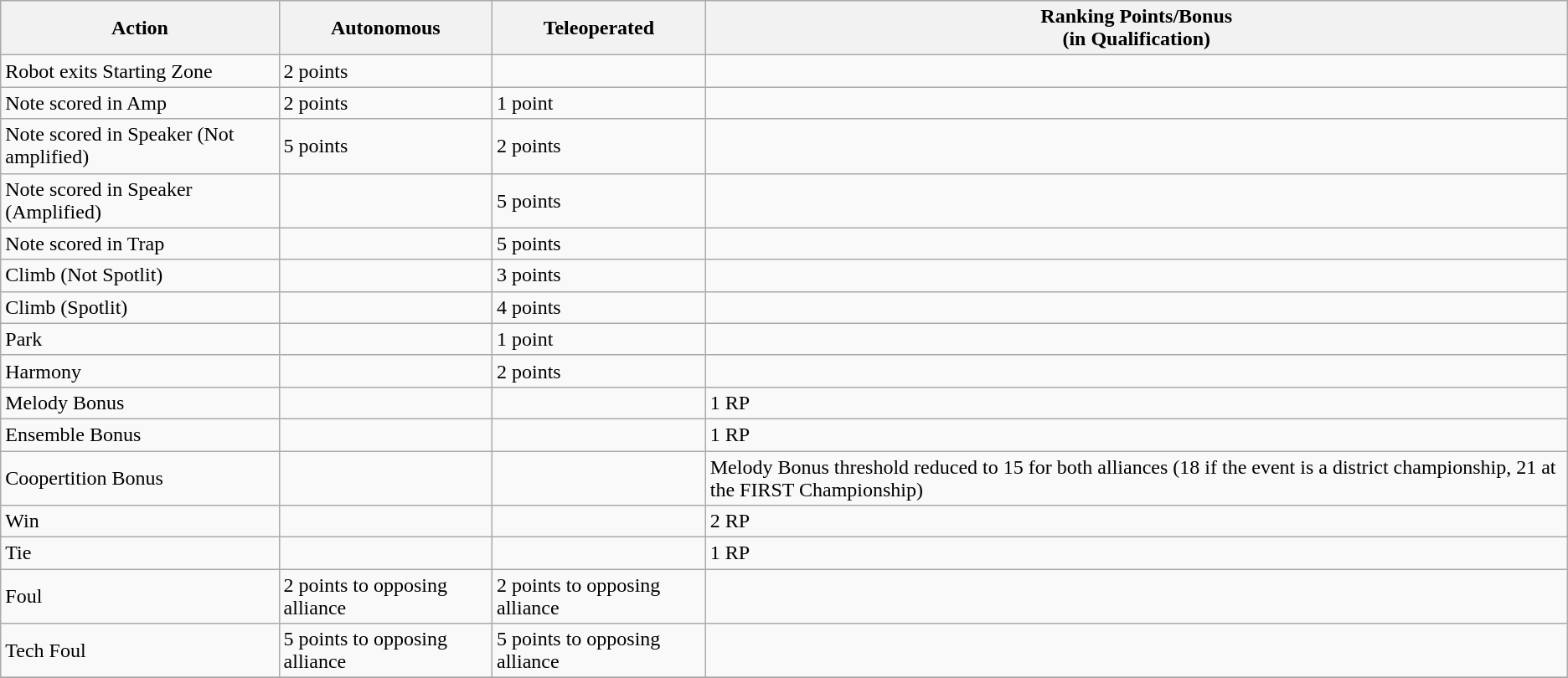<table class="wikitable">
<tr>
<th>Action</th>
<th>Autonomous</th>
<th>Teleoperated</th>
<th>Ranking Points/Bonus<br>(in Qualification)</th>
</tr>
<tr>
<td>Robot exits Starting Zone</td>
<td>2 points</td>
<td></td>
<td></td>
</tr>
<tr>
<td>Note scored in Amp</td>
<td>2 points</td>
<td>1 point</td>
<td></td>
</tr>
<tr>
<td>Note scored in Speaker (Not amplified)</td>
<td>5 points</td>
<td>2 points</td>
<td></td>
</tr>
<tr>
<td>Note scored in Speaker (Amplified)</td>
<td></td>
<td>5 points</td>
<td></td>
</tr>
<tr>
<td>Note scored in Trap</td>
<td></td>
<td>5 points</td>
<td></td>
</tr>
<tr>
<td>Climb (Not Spotlit)</td>
<td></td>
<td>3 points</td>
<td></td>
</tr>
<tr>
<td>Climb (Spotlit)</td>
<td></td>
<td>4 points</td>
<td></td>
</tr>
<tr>
<td>Park</td>
<td></td>
<td>1 point</td>
<td></td>
</tr>
<tr>
<td>Harmony</td>
<td></td>
<td>2 points</td>
<td></td>
</tr>
<tr>
<td>Melody Bonus</td>
<td></td>
<td></td>
<td>1 RP</td>
</tr>
<tr>
<td>Ensemble Bonus</td>
<td></td>
<td></td>
<td>1 RP</td>
</tr>
<tr>
<td>Coopertition Bonus</td>
<td></td>
<td></td>
<td>Melody Bonus threshold reduced to 15 for both alliances (18 if the event is a district championship, 21 at the FIRST Championship)</td>
</tr>
<tr>
<td>Win</td>
<td></td>
<td></td>
<td>2 RP</td>
</tr>
<tr>
<td>Tie</td>
<td></td>
<td></td>
<td>1 RP</td>
</tr>
<tr>
<td>Foul</td>
<td>2 points to opposing alliance</td>
<td>2 points to opposing alliance</td>
<td></td>
</tr>
<tr>
<td>Tech Foul</td>
<td>5 points to opposing alliance</td>
<td>5 points to opposing alliance</td>
<td></td>
</tr>
<tr>
</tr>
</table>
